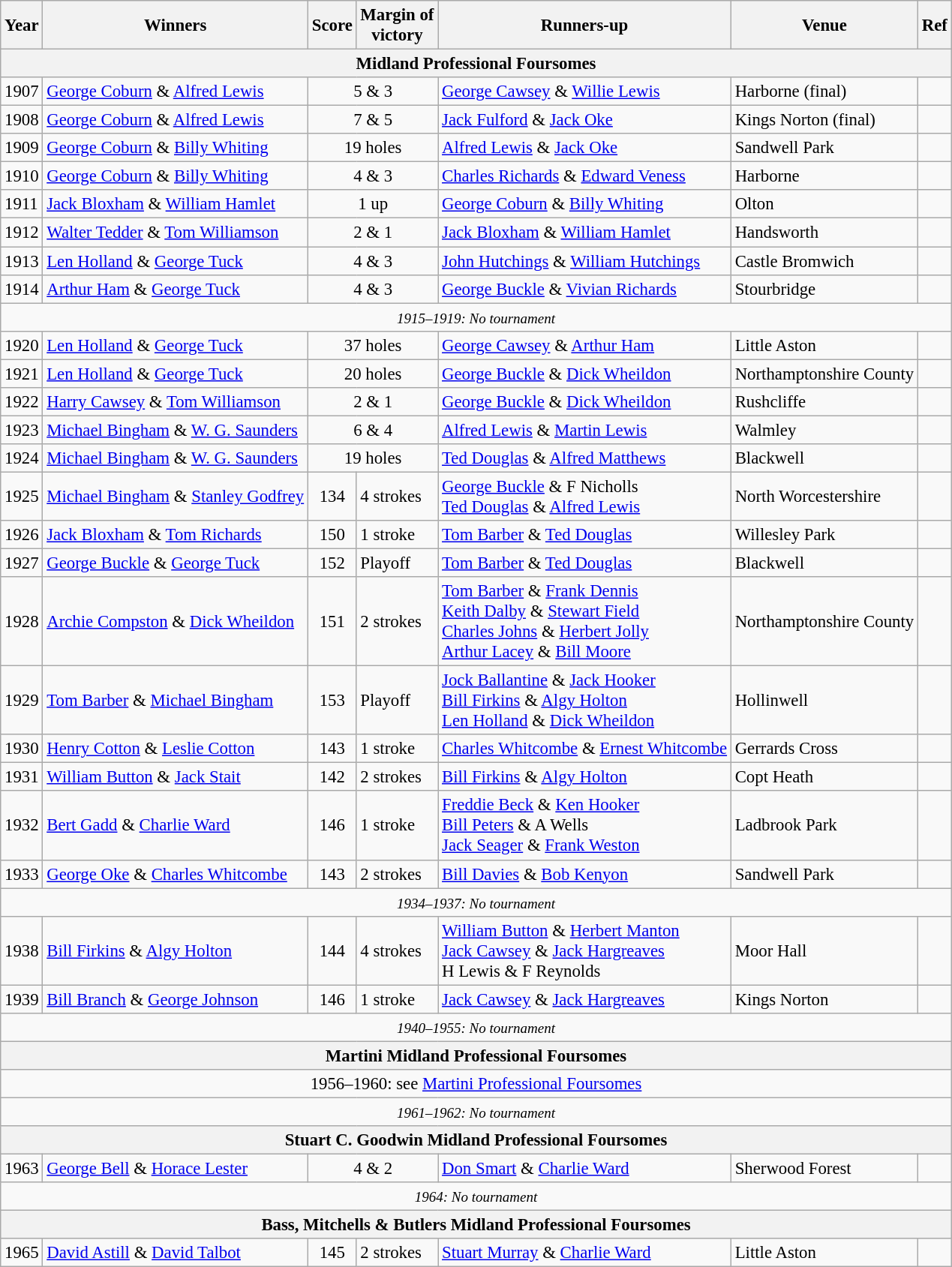<table class=wikitable style="font-size:95%">
<tr>
<th>Year</th>
<th>Winners</th>
<th>Score</th>
<th>Margin of<br>victory</th>
<th>Runners-up</th>
<th>Venue</th>
<th>Ref</th>
</tr>
<tr>
<th colspan=7>Midland Professional Foursomes</th>
</tr>
<tr>
<td>1907</td>
<td><a href='#'>George Coburn</a> & <a href='#'>Alfred Lewis</a></td>
<td align=center colspan=2>5 & 3</td>
<td><a href='#'>George Cawsey</a> & <a href='#'>Willie Lewis</a></td>
<td>Harborne (final)</td>
<td></td>
</tr>
<tr>
<td>1908</td>
<td><a href='#'>George Coburn</a> & <a href='#'>Alfred Lewis</a></td>
<td align=center colspan=2>7 & 5</td>
<td><a href='#'>Jack Fulford</a> & <a href='#'>Jack Oke</a></td>
<td>Kings Norton (final)</td>
<td></td>
</tr>
<tr>
<td>1909</td>
<td><a href='#'>George Coburn</a> & <a href='#'>Billy Whiting</a></td>
<td align=center colspan=2>19 holes</td>
<td><a href='#'>Alfred Lewis</a> & <a href='#'>Jack Oke</a></td>
<td>Sandwell Park</td>
<td></td>
</tr>
<tr>
<td>1910</td>
<td><a href='#'>George Coburn</a> & <a href='#'>Billy Whiting</a></td>
<td align=center colspan=2>4 & 3</td>
<td><a href='#'>Charles Richards</a> & <a href='#'>Edward Veness</a></td>
<td>Harborne</td>
<td></td>
</tr>
<tr>
<td>1911</td>
<td><a href='#'>Jack Bloxham</a> & <a href='#'>William Hamlet</a></td>
<td align=center colspan=2>1 up</td>
<td><a href='#'>George Coburn</a> & <a href='#'>Billy Whiting</a></td>
<td>Olton</td>
<td></td>
</tr>
<tr>
<td>1912</td>
<td><a href='#'>Walter Tedder</a> & <a href='#'>Tom Williamson</a></td>
<td align=center colspan=2>2 & 1</td>
<td><a href='#'>Jack Bloxham</a> & <a href='#'>William Hamlet</a></td>
<td>Handsworth</td>
<td></td>
</tr>
<tr>
<td>1913</td>
<td><a href='#'>Len Holland</a> & <a href='#'>George Tuck</a></td>
<td align=center colspan=2>4 & 3</td>
<td><a href='#'>John Hutchings</a> & <a href='#'>William Hutchings</a></td>
<td>Castle Bromwich</td>
<td></td>
</tr>
<tr>
<td>1914</td>
<td><a href='#'>Arthur Ham</a> & <a href='#'>George Tuck</a></td>
<td align=center colspan=2>4 & 3</td>
<td><a href='#'>George Buckle</a> & <a href='#'>Vivian Richards</a></td>
<td>Stourbridge</td>
<td></td>
</tr>
<tr>
<td colspan=7 align=center><small><em>1915–1919: No tournament</em></small></td>
</tr>
<tr>
<td>1920</td>
<td><a href='#'>Len Holland</a> & <a href='#'>George Tuck</a></td>
<td align=center colspan=2>37 holes</td>
<td><a href='#'>George Cawsey</a> & <a href='#'>Arthur Ham</a></td>
<td>Little Aston</td>
<td></td>
</tr>
<tr>
<td>1921</td>
<td><a href='#'>Len Holland</a> & <a href='#'>George Tuck</a></td>
<td align=center colspan=2>20 holes</td>
<td><a href='#'>George Buckle</a> & <a href='#'>Dick Wheildon</a></td>
<td>Northamptonshire County</td>
<td></td>
</tr>
<tr>
<td>1922</td>
<td><a href='#'>Harry Cawsey</a> & <a href='#'>Tom Williamson</a></td>
<td align=center colspan=2>2 & 1</td>
<td><a href='#'>George Buckle</a> & <a href='#'>Dick Wheildon</a></td>
<td>Rushcliffe</td>
<td></td>
</tr>
<tr>
<td>1923</td>
<td><a href='#'>Michael Bingham</a> & <a href='#'>W. G. Saunders</a></td>
<td align=center colspan=2>6 & 4</td>
<td><a href='#'>Alfred Lewis</a> & <a href='#'>Martin Lewis</a></td>
<td>Walmley</td>
<td></td>
</tr>
<tr>
<td>1924</td>
<td><a href='#'>Michael Bingham</a> & <a href='#'>W. G. Saunders</a></td>
<td align=center colspan=2>19 holes</td>
<td><a href='#'>Ted Douglas</a> & <a href='#'>Alfred Matthews</a></td>
<td>Blackwell</td>
<td></td>
</tr>
<tr>
<td>1925</td>
<td><a href='#'>Michael Bingham</a> & <a href='#'>Stanley Godfrey</a></td>
<td align=center>134</td>
<td>4 strokes</td>
<td><a href='#'>George Buckle</a> & F Nicholls<br><a href='#'>Ted Douglas</a> & <a href='#'>Alfred Lewis</a></td>
<td>North Worcestershire</td>
<td></td>
</tr>
<tr>
<td>1926</td>
<td><a href='#'>Jack Bloxham</a> & <a href='#'>Tom Richards</a></td>
<td align=center>150</td>
<td>1 stroke</td>
<td><a href='#'>Tom Barber</a> & <a href='#'>Ted Douglas</a></td>
<td>Willesley Park</td>
<td></td>
</tr>
<tr>
<td>1927</td>
<td><a href='#'>George Buckle</a> & <a href='#'>George Tuck</a></td>
<td align=center>152</td>
<td>Playoff</td>
<td><a href='#'>Tom Barber</a> & <a href='#'>Ted Douglas</a></td>
<td>Blackwell</td>
<td></td>
</tr>
<tr>
<td>1928</td>
<td><a href='#'>Archie Compston</a> & <a href='#'>Dick Wheildon</a></td>
<td align=center>151</td>
<td>2 strokes</td>
<td><a href='#'>Tom Barber</a> & <a href='#'>Frank Dennis</a><br><a href='#'>Keith Dalby</a> & <a href='#'>Stewart Field</a><br><a href='#'>Charles Johns</a> & <a href='#'>Herbert Jolly</a><br><a href='#'>Arthur Lacey</a> & <a href='#'>Bill Moore</a></td>
<td>Northamptonshire County</td>
<td></td>
</tr>
<tr>
<td>1929</td>
<td><a href='#'>Tom Barber</a> & <a href='#'>Michael Bingham</a></td>
<td align=center>153</td>
<td>Playoff</td>
<td><a href='#'>Jock Ballantine</a> & <a href='#'>Jack Hooker</a><br><a href='#'>Bill Firkins</a> & <a href='#'>Algy Holton</a><br><a href='#'>Len Holland</a> & <a href='#'>Dick Wheildon</a></td>
<td>Hollinwell</td>
<td></td>
</tr>
<tr>
<td>1930</td>
<td><a href='#'>Henry Cotton</a> & <a href='#'>Leslie Cotton</a></td>
<td align=center>143</td>
<td>1 stroke</td>
<td><a href='#'>Charles Whitcombe</a> & <a href='#'>Ernest Whitcombe</a></td>
<td>Gerrards Cross</td>
<td></td>
</tr>
<tr>
<td>1931</td>
<td><a href='#'>William Button</a> & <a href='#'>Jack Stait</a></td>
<td align=center>142</td>
<td>2 strokes</td>
<td><a href='#'>Bill Firkins</a> & <a href='#'>Algy Holton</a></td>
<td>Copt Heath</td>
<td></td>
</tr>
<tr>
<td>1932</td>
<td><a href='#'>Bert Gadd</a> & <a href='#'>Charlie Ward</a></td>
<td align=center>146</td>
<td>1 stroke</td>
<td><a href='#'>Freddie Beck</a> & <a href='#'>Ken Hooker</a><br><a href='#'>Bill Peters</a> & A Wells<br><a href='#'>Jack Seager</a> & <a href='#'>Frank Weston</a></td>
<td>Ladbrook Park</td>
<td></td>
</tr>
<tr>
<td>1933</td>
<td><a href='#'>George Oke</a> & <a href='#'>Charles Whitcombe</a></td>
<td align=center>143</td>
<td>2 strokes</td>
<td><a href='#'>Bill Davies</a> & <a href='#'>Bob Kenyon</a></td>
<td>Sandwell Park</td>
<td></td>
</tr>
<tr>
<td colspan=7 align=center><small><em>1934–1937: No tournament</em></small></td>
</tr>
<tr>
<td>1938</td>
<td><a href='#'>Bill Firkins</a> & <a href='#'>Algy Holton</a></td>
<td align=center>144</td>
<td>4 strokes</td>
<td><a href='#'>William Button</a> & <a href='#'>Herbert Manton</a><br><a href='#'>Jack Cawsey</a> & <a href='#'>Jack Hargreaves</a><br>H Lewis & F Reynolds</td>
<td>Moor Hall</td>
<td></td>
</tr>
<tr>
<td>1939</td>
<td><a href='#'>Bill Branch</a> & <a href='#'>George Johnson</a></td>
<td align=center>146</td>
<td>1 stroke</td>
<td><a href='#'>Jack Cawsey</a> & <a href='#'>Jack Hargreaves</a></td>
<td>Kings Norton</td>
<td></td>
</tr>
<tr>
<td colspan=7 align=center><small><em>1940–1955: No tournament</em></small></td>
</tr>
<tr>
<th colspan=7>Martini Midland Professional Foursomes</th>
</tr>
<tr>
<td colspan=7 align=center>1956–1960: see <a href='#'>Martini Professional Foursomes</a></td>
</tr>
<tr>
<td colspan=7 align=center><small><em>1961–1962: No tournament</em></small></td>
</tr>
<tr>
<th colspan=7>Stuart C. Goodwin Midland Professional Foursomes</th>
</tr>
<tr>
<td>1963</td>
<td><a href='#'>George Bell</a> & <a href='#'>Horace Lester</a></td>
<td align=center colspan=2>4 & 2</td>
<td><a href='#'>Don Smart</a> & <a href='#'>Charlie Ward</a></td>
<td>Sherwood Forest</td>
<td></td>
</tr>
<tr>
<td colspan=7 align=center><small><em>1964: No tournament</em></small></td>
</tr>
<tr>
<th colspan=7>Bass, Mitchells & Butlers Midland Professional Foursomes</th>
</tr>
<tr>
<td>1965</td>
<td><a href='#'>David Astill</a> & <a href='#'>David Talbot</a></td>
<td align=center>145</td>
<td>2 strokes</td>
<td><a href='#'>Stuart Murray</a> & <a href='#'>Charlie Ward</a></td>
<td>Little Aston</td>
<td></td>
</tr>
</table>
